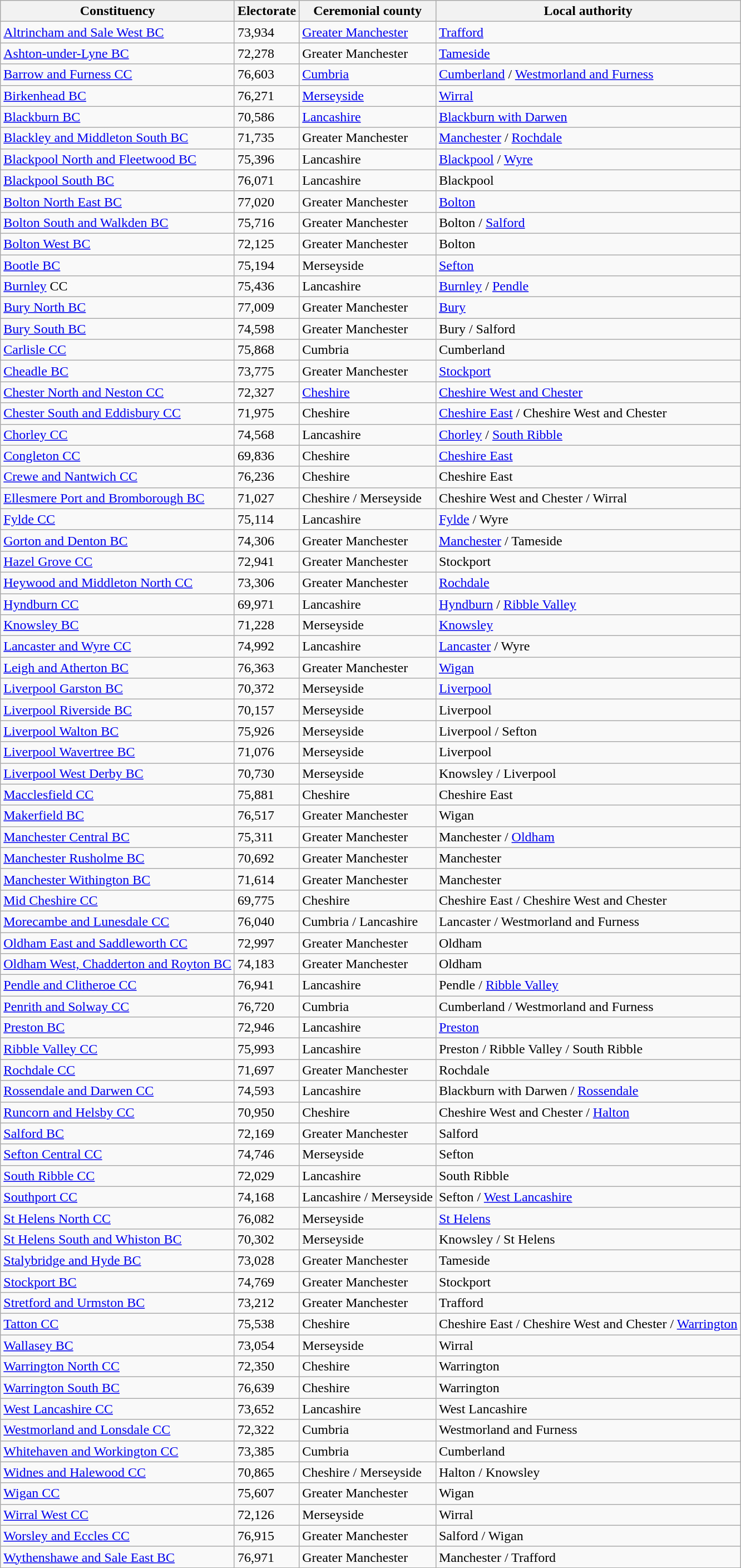<table class="wikitable">
<tr>
<th>Constituency</th>
<th>Electorate</th>
<th>Ceremonial county</th>
<th>Local authority</th>
</tr>
<tr>
<td><a href='#'>Altrincham and Sale West BC</a></td>
<td>73,934</td>
<td><a href='#'>Greater Manchester</a></td>
<td><a href='#'>Trafford</a></td>
</tr>
<tr>
<td><a href='#'>Ashton-under-Lyne BC</a></td>
<td>72,278</td>
<td>Greater Manchester</td>
<td><a href='#'>Tameside</a></td>
</tr>
<tr>
<td><a href='#'>Barrow and Furness CC</a></td>
<td>76,603</td>
<td><a href='#'>Cumbria</a></td>
<td><a href='#'>Cumberland</a> / <a href='#'>Westmorland and Furness</a></td>
</tr>
<tr>
<td><a href='#'>Birkenhead BC</a></td>
<td>76,271</td>
<td><a href='#'>Merseyside</a></td>
<td><a href='#'>Wirral</a></td>
</tr>
<tr>
<td><a href='#'>Blackburn BC</a></td>
<td>70,586</td>
<td><a href='#'>Lancashire</a></td>
<td><a href='#'>Blackburn with Darwen</a></td>
</tr>
<tr>
<td><a href='#'>Blackley and Middleton South BC</a></td>
<td>71,735</td>
<td>Greater Manchester</td>
<td><a href='#'>Manchester</a> / <a href='#'>Rochdale</a></td>
</tr>
<tr>
<td><a href='#'>Blackpool North and Fleetwood BC</a></td>
<td>75,396</td>
<td>Lancashire</td>
<td><a href='#'>Blackpool</a> / <a href='#'>Wyre</a></td>
</tr>
<tr>
<td><a href='#'>Blackpool South BC</a></td>
<td>76,071</td>
<td>Lancashire</td>
<td>Blackpool</td>
</tr>
<tr>
<td><a href='#'>Bolton North East BC</a></td>
<td>77,020</td>
<td>Greater Manchester</td>
<td><a href='#'>Bolton</a></td>
</tr>
<tr>
<td><a href='#'>Bolton South and Walkden BC</a></td>
<td>75,716</td>
<td>Greater Manchester</td>
<td>Bolton / <a href='#'>Salford</a></td>
</tr>
<tr>
<td><a href='#'>Bolton West BC</a></td>
<td>72,125</td>
<td>Greater Manchester</td>
<td>Bolton</td>
</tr>
<tr>
<td><a href='#'>Bootle BC</a></td>
<td>75,194</td>
<td>Merseyside</td>
<td><a href='#'>Sefton</a></td>
</tr>
<tr>
<td><a href='#'>Burnley</a> CC</td>
<td>75,436</td>
<td>Lancashire</td>
<td><a href='#'>Burnley</a> / <a href='#'>Pendle</a></td>
</tr>
<tr>
<td><a href='#'>Bury North BC</a></td>
<td>77,009</td>
<td>Greater Manchester</td>
<td><a href='#'>Bury</a></td>
</tr>
<tr>
<td><a href='#'>Bury South BC</a></td>
<td>74,598</td>
<td>Greater Manchester</td>
<td>Bury / Salford</td>
</tr>
<tr>
<td><a href='#'>Carlisle CC</a></td>
<td>75,868</td>
<td>Cumbria</td>
<td>Cumberland</td>
</tr>
<tr>
<td><a href='#'>Cheadle BC</a></td>
<td>73,775</td>
<td>Greater Manchester</td>
<td><a href='#'>Stockport</a></td>
</tr>
<tr>
<td><a href='#'>Chester North and Neston CC</a></td>
<td>72,327</td>
<td><a href='#'>Cheshire</a></td>
<td><a href='#'>Cheshire West and Chester</a></td>
</tr>
<tr>
<td><a href='#'>Chester South and Eddisbury CC</a></td>
<td>71,975</td>
<td>Cheshire</td>
<td><a href='#'>Cheshire East</a> / Cheshire West and Chester</td>
</tr>
<tr>
<td><a href='#'>Chorley CC</a></td>
<td>74,568</td>
<td>Lancashire</td>
<td><a href='#'>Chorley</a> / <a href='#'>South Ribble</a></td>
</tr>
<tr>
<td><a href='#'>Congleton CC</a></td>
<td>69,836</td>
<td>Cheshire</td>
<td><a href='#'>Cheshire East</a></td>
</tr>
<tr>
<td><a href='#'>Crewe and Nantwich CC</a></td>
<td>76,236</td>
<td>Cheshire</td>
<td>Cheshire East</td>
</tr>
<tr>
<td><a href='#'>Ellesmere Port and Bromborough BC</a></td>
<td>71,027</td>
<td>Cheshire / Merseyside</td>
<td>Cheshire West and Chester / Wirral</td>
</tr>
<tr>
<td><a href='#'>Fylde CC</a></td>
<td>75,114</td>
<td>Lancashire</td>
<td><a href='#'>Fylde</a> / Wyre</td>
</tr>
<tr>
<td><a href='#'>Gorton and Denton BC</a></td>
<td>74,306</td>
<td>Greater Manchester</td>
<td><a href='#'>Manchester</a> / Tameside</td>
</tr>
<tr>
<td><a href='#'>Hazel Grove CC</a></td>
<td>72,941</td>
<td>Greater Manchester</td>
<td>Stockport</td>
</tr>
<tr>
<td><a href='#'>Heywood and Middleton North CC</a></td>
<td>73,306</td>
<td>Greater Manchester</td>
<td><a href='#'>Rochdale</a></td>
</tr>
<tr>
<td><a href='#'>Hyndburn CC</a></td>
<td>69,971</td>
<td>Lancashire</td>
<td><a href='#'>Hyndburn</a> / <a href='#'>Ribble Valley</a></td>
</tr>
<tr>
<td><a href='#'>Knowsley BC</a></td>
<td>71,228</td>
<td>Merseyside</td>
<td><a href='#'>Knowsley</a></td>
</tr>
<tr>
<td><a href='#'>Lancaster and Wyre CC</a></td>
<td>74,992</td>
<td>Lancashire</td>
<td><a href='#'>Lancaster</a> / Wyre</td>
</tr>
<tr>
<td><a href='#'>Leigh and Atherton BC</a></td>
<td>76,363</td>
<td>Greater Manchester</td>
<td><a href='#'>Wigan</a></td>
</tr>
<tr>
<td><a href='#'>Liverpool Garston BC</a></td>
<td>70,372</td>
<td>Merseyside</td>
<td><a href='#'>Liverpool</a></td>
</tr>
<tr>
<td><a href='#'>Liverpool Riverside BC</a></td>
<td>70,157</td>
<td>Merseyside</td>
<td>Liverpool</td>
</tr>
<tr>
<td><a href='#'>Liverpool Walton BC</a></td>
<td>75,926</td>
<td>Merseyside</td>
<td>Liverpool / Sefton</td>
</tr>
<tr>
<td><a href='#'>Liverpool Wavertree BC</a></td>
<td>71,076</td>
<td>Merseyside</td>
<td>Liverpool</td>
</tr>
<tr>
<td><a href='#'>Liverpool West Derby BC</a></td>
<td>70,730</td>
<td>Merseyside</td>
<td>Knowsley / Liverpool</td>
</tr>
<tr>
<td><a href='#'>Macclesfield CC</a></td>
<td>75,881</td>
<td>Cheshire</td>
<td>Cheshire East</td>
</tr>
<tr>
<td><a href='#'>Makerfield BC</a></td>
<td>76,517</td>
<td>Greater Manchester</td>
<td>Wigan</td>
</tr>
<tr>
<td><a href='#'>Manchester Central BC</a></td>
<td>75,311</td>
<td>Greater Manchester</td>
<td>Manchester / <a href='#'>Oldham</a></td>
</tr>
<tr>
<td><a href='#'>Manchester Rusholme BC</a></td>
<td>70,692</td>
<td>Greater Manchester</td>
<td>Manchester</td>
</tr>
<tr>
<td><a href='#'>Manchester Withington BC</a></td>
<td>71,614</td>
<td>Greater Manchester</td>
<td>Manchester</td>
</tr>
<tr>
<td><a href='#'>Mid Cheshire CC</a></td>
<td>69,775</td>
<td>Cheshire</td>
<td>Cheshire East / Cheshire West and Chester</td>
</tr>
<tr>
<td><a href='#'>Morecambe and Lunesdale CC</a></td>
<td>76,040</td>
<td>Cumbria / Lancashire</td>
<td>Lancaster / Westmorland and Furness</td>
</tr>
<tr>
<td><a href='#'>Oldham East and Saddleworth CC</a></td>
<td>72,997</td>
<td>Greater Manchester</td>
<td>Oldham</td>
</tr>
<tr>
<td><a href='#'>Oldham West, Chadderton and Royton BC</a></td>
<td>74,183</td>
<td>Greater Manchester</td>
<td>Oldham</td>
</tr>
<tr>
<td><a href='#'>Pendle and Clitheroe CC</a></td>
<td>76,941</td>
<td>Lancashire</td>
<td>Pendle / <a href='#'>Ribble Valley</a></td>
</tr>
<tr>
<td><a href='#'>Penrith and Solway CC</a></td>
<td>76,720</td>
<td>Cumbria</td>
<td>Cumberland / Westmorland and Furness</td>
</tr>
<tr>
<td><a href='#'>Preston BC</a></td>
<td>72,946</td>
<td>Lancashire</td>
<td><a href='#'>Preston</a></td>
</tr>
<tr>
<td><a href='#'>Ribble Valley CC</a></td>
<td>75,993</td>
<td>Lancashire</td>
<td>Preston / Ribble Valley / South Ribble</td>
</tr>
<tr>
<td><a href='#'>Rochdale CC</a></td>
<td>71,697</td>
<td>Greater Manchester</td>
<td>Rochdale</td>
</tr>
<tr>
<td><a href='#'>Rossendale and Darwen CC</a></td>
<td>74,593</td>
<td>Lancashire</td>
<td>Blackburn with Darwen / <a href='#'>Rossendale</a></td>
</tr>
<tr>
<td><a href='#'>Runcorn and Helsby CC</a></td>
<td>70,950</td>
<td>Cheshire</td>
<td>Cheshire West and Chester / <a href='#'>Halton</a></td>
</tr>
<tr>
<td><a href='#'>Salford BC</a></td>
<td>72,169</td>
<td>Greater Manchester</td>
<td>Salford</td>
</tr>
<tr>
<td><a href='#'>Sefton Central CC</a></td>
<td>74,746</td>
<td>Merseyside</td>
<td>Sefton</td>
</tr>
<tr>
<td><a href='#'>South Ribble CC</a></td>
<td>72,029</td>
<td>Lancashire</td>
<td>South Ribble</td>
</tr>
<tr>
<td><a href='#'>Southport CC</a></td>
<td>74,168</td>
<td>Lancashire / Merseyside</td>
<td>Sefton / <a href='#'>West Lancashire</a></td>
</tr>
<tr>
<td><a href='#'>St Helens North CC</a></td>
<td>76,082</td>
<td>Merseyside</td>
<td><a href='#'>St Helens</a></td>
</tr>
<tr>
<td><a href='#'>St Helens South and Whiston BC</a></td>
<td>70,302</td>
<td>Merseyside</td>
<td>Knowsley / St Helens</td>
</tr>
<tr>
<td><a href='#'>Stalybridge and Hyde BC</a></td>
<td>73,028</td>
<td>Greater Manchester</td>
<td>Tameside</td>
</tr>
<tr>
<td><a href='#'>Stockport BC</a></td>
<td>74,769</td>
<td>Greater Manchester</td>
<td>Stockport</td>
</tr>
<tr>
<td><a href='#'>Stretford and Urmston BC</a></td>
<td>73,212</td>
<td>Greater Manchester</td>
<td>Trafford</td>
</tr>
<tr>
<td><a href='#'>Tatton CC</a></td>
<td>75,538</td>
<td>Cheshire</td>
<td>Cheshire East / Cheshire West and Chester / <a href='#'>Warrington</a></td>
</tr>
<tr>
<td><a href='#'>Wallasey BC</a></td>
<td>73,054</td>
<td>Merseyside</td>
<td>Wirral</td>
</tr>
<tr>
<td><a href='#'>Warrington North CC</a></td>
<td>72,350</td>
<td>Cheshire</td>
<td>Warrington</td>
</tr>
<tr>
<td><a href='#'>Warrington South BC</a></td>
<td>76,639</td>
<td>Cheshire</td>
<td>Warrington</td>
</tr>
<tr>
<td><a href='#'>West Lancashire CC</a></td>
<td>73,652</td>
<td>Lancashire</td>
<td>West Lancashire</td>
</tr>
<tr>
<td><a href='#'>Westmorland and Lonsdale CC</a></td>
<td>72,322</td>
<td>Cumbria</td>
<td>Westmorland and Furness</td>
</tr>
<tr>
<td><a href='#'>Whitehaven and Workington CC</a></td>
<td>73,385</td>
<td>Cumbria</td>
<td>Cumberland</td>
</tr>
<tr>
<td><a href='#'>Widnes and Halewood CC</a></td>
<td>70,865</td>
<td>Cheshire / Merseyside</td>
<td>Halton / Knowsley</td>
</tr>
<tr>
<td><a href='#'>Wigan CC</a></td>
<td>75,607</td>
<td>Greater Manchester</td>
<td>Wigan</td>
</tr>
<tr>
<td><a href='#'>Wirral West CC</a></td>
<td>72,126</td>
<td>Merseyside</td>
<td>Wirral</td>
</tr>
<tr>
<td><a href='#'>Worsley and Eccles CC</a></td>
<td>76,915</td>
<td>Greater Manchester</td>
<td>Salford / Wigan</td>
</tr>
<tr>
<td><a href='#'>Wythenshawe and Sale East BC</a></td>
<td>76,971</td>
<td>Greater Manchester</td>
<td>Manchester / Trafford</td>
</tr>
</table>
